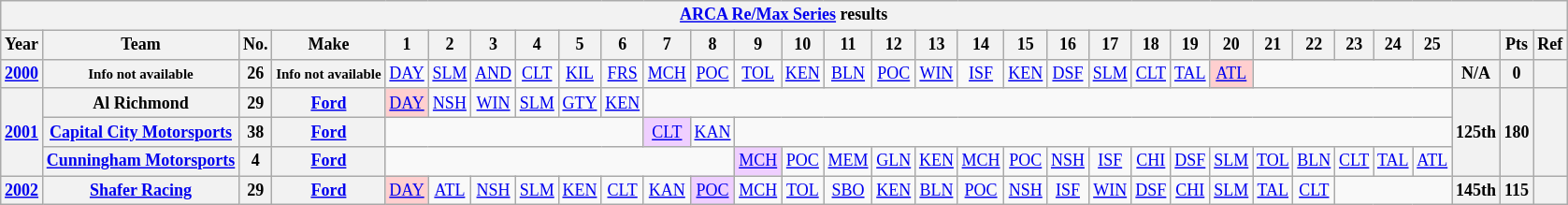<table class="wikitable" style="text-align:center; font-size:75%">
<tr>
<th colspan=32><a href='#'>ARCA Re/Max Series</a> results</th>
</tr>
<tr>
<th>Year</th>
<th>Team</th>
<th>No.</th>
<th>Make</th>
<th>1</th>
<th>2</th>
<th>3</th>
<th>4</th>
<th>5</th>
<th>6</th>
<th>7</th>
<th>8</th>
<th>9</th>
<th>10</th>
<th>11</th>
<th>12</th>
<th>13</th>
<th>14</th>
<th>15</th>
<th>16</th>
<th>17</th>
<th>18</th>
<th>19</th>
<th>20</th>
<th>21</th>
<th>22</th>
<th>23</th>
<th>24</th>
<th>25</th>
<th></th>
<th>Pts</th>
<th>Ref</th>
</tr>
<tr>
<th><a href='#'>2000</a></th>
<th><small>Info not available</small></th>
<th>26</th>
<th><small>Info not available</small></th>
<td><a href='#'>DAY</a></td>
<td><a href='#'>SLM</a></td>
<td><a href='#'>AND</a></td>
<td><a href='#'>CLT</a></td>
<td><a href='#'>KIL</a></td>
<td><a href='#'>FRS</a></td>
<td><a href='#'>MCH</a></td>
<td><a href='#'>POC</a></td>
<td><a href='#'>TOL</a></td>
<td><a href='#'>KEN</a></td>
<td><a href='#'>BLN</a></td>
<td><a href='#'>POC</a></td>
<td><a href='#'>WIN</a></td>
<td><a href='#'>ISF</a></td>
<td><a href='#'>KEN</a></td>
<td><a href='#'>DSF</a></td>
<td><a href='#'>SLM</a></td>
<td><a href='#'>CLT</a></td>
<td><a href='#'>TAL</a></td>
<td style="background:#FFCFCF;"><a href='#'>ATL</a><br></td>
<td colspan=5></td>
<th>N/A</th>
<th>0</th>
<th></th>
</tr>
<tr>
<th rowspan=3><a href='#'>2001</a></th>
<th>Al Richmond</th>
<th>29</th>
<th><a href='#'>Ford</a></th>
<td style="background:#FFCFCF;"><a href='#'>DAY</a><br></td>
<td><a href='#'>NSH</a></td>
<td><a href='#'>WIN</a></td>
<td><a href='#'>SLM</a></td>
<td><a href='#'>GTY</a></td>
<td><a href='#'>KEN</a></td>
<td colspan=19></td>
<th rowspan=3>125th</th>
<th rowspan=3>180</th>
<th rowspan=3></th>
</tr>
<tr>
<th><a href='#'>Capital City Motorsports</a></th>
<th>38</th>
<th><a href='#'>Ford</a></th>
<td colspan=6></td>
<td style="background:#EFCFFF;"><a href='#'>CLT</a><br></td>
<td><a href='#'>KAN</a></td>
<td colspan=17></td>
</tr>
<tr>
<th><a href='#'>Cunningham Motorsports</a></th>
<th>4</th>
<th><a href='#'>Ford</a></th>
<td colspan=8></td>
<td style="background:#EFCFFF;"><a href='#'>MCH</a><br></td>
<td><a href='#'>POC</a></td>
<td><a href='#'>MEM</a></td>
<td><a href='#'>GLN</a></td>
<td><a href='#'>KEN</a></td>
<td><a href='#'>MCH</a></td>
<td><a href='#'>POC</a></td>
<td><a href='#'>NSH</a></td>
<td><a href='#'>ISF</a></td>
<td><a href='#'>CHI</a></td>
<td><a href='#'>DSF</a></td>
<td><a href='#'>SLM</a></td>
<td><a href='#'>TOL</a></td>
<td><a href='#'>BLN</a></td>
<td><a href='#'>CLT</a></td>
<td><a href='#'>TAL</a></td>
<td><a href='#'>ATL</a></td>
</tr>
<tr>
<th><a href='#'>2002</a></th>
<th><a href='#'>Shafer Racing</a></th>
<th>29</th>
<th><a href='#'>Ford</a></th>
<td style="background:#FFCFCF;"><a href='#'>DAY</a><br></td>
<td><a href='#'>ATL</a></td>
<td><a href='#'>NSH</a></td>
<td><a href='#'>SLM</a></td>
<td><a href='#'>KEN</a></td>
<td><a href='#'>CLT</a></td>
<td><a href='#'>KAN</a></td>
<td style="background:#EFCFFF;"><a href='#'>POC</a><br></td>
<td><a href='#'>MCH</a></td>
<td><a href='#'>TOL</a></td>
<td><a href='#'>SBO</a></td>
<td><a href='#'>KEN</a></td>
<td><a href='#'>BLN</a></td>
<td><a href='#'>POC</a></td>
<td><a href='#'>NSH</a></td>
<td><a href='#'>ISF</a></td>
<td><a href='#'>WIN</a></td>
<td><a href='#'>DSF</a></td>
<td><a href='#'>CHI</a></td>
<td><a href='#'>SLM</a></td>
<td><a href='#'>TAL</a></td>
<td><a href='#'>CLT</a></td>
<td colspan=3></td>
<th>145th</th>
<th>115</th>
<th></th>
</tr>
</table>
